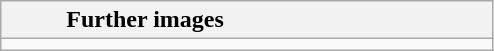<table class="wikitable collapsible" style="text-align: left;">
<tr>
<th>          Further images                                            </th>
</tr>
<tr>
<td></td>
</tr>
</table>
